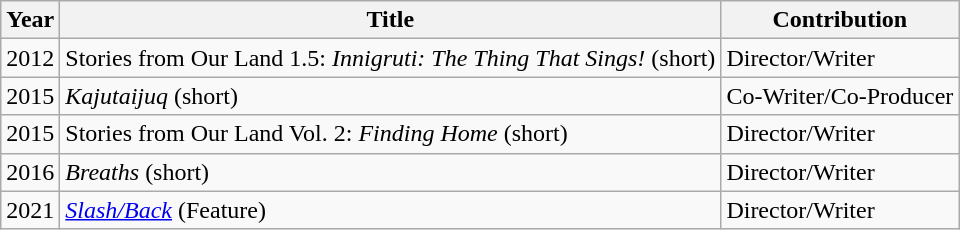<table class="wikitable">
<tr>
<th>Year</th>
<th>Title</th>
<th>Contribution</th>
</tr>
<tr>
<td>2012</td>
<td>Stories from Our Land 1.5: <em>Innigruti: The Thing That Sings!</em> (short)</td>
<td>Director/Writer</td>
</tr>
<tr>
<td>2015</td>
<td><em>Kajutaijuq</em> (short)</td>
<td>Co-Writer/Co-Producer</td>
</tr>
<tr>
<td>2015</td>
<td>Stories from Our Land Vol. 2: <em>Finding Home</em> (short)</td>
<td>Director/Writer</td>
</tr>
<tr>
<td>2016</td>
<td><em>Breaths</em> (short)</td>
<td>Director/Writer</td>
</tr>
<tr>
<td>2021</td>
<td><em><a href='#'>Slash/Back</a></em> (Feature)</td>
<td>Director/Writer</td>
</tr>
</table>
